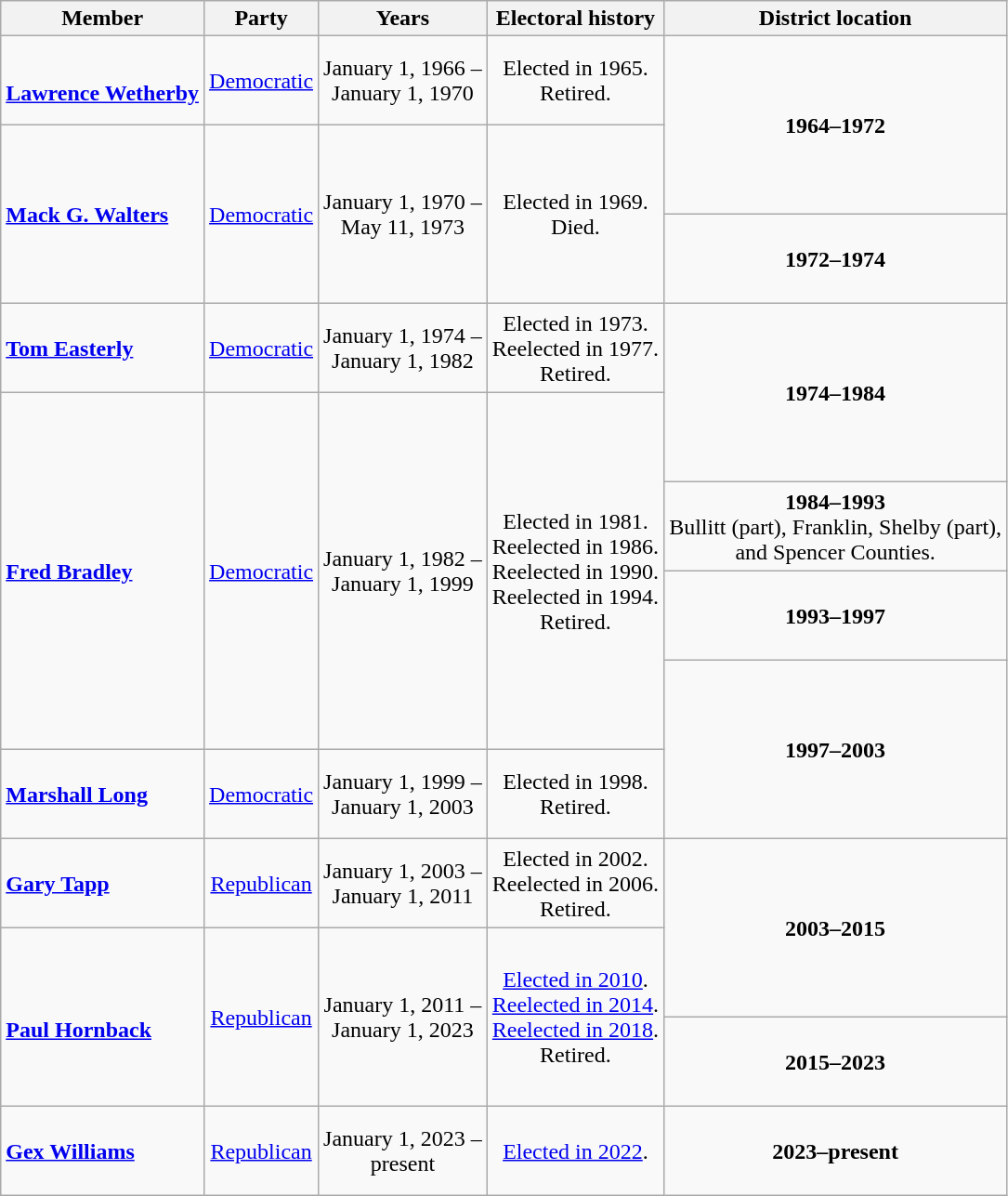<table class=wikitable style="text-align:center">
<tr>
<th>Member</th>
<th>Party</th>
<th>Years</th>
<th>Electoral history</th>
<th>District location</th>
</tr>
<tr style="height:4em">
<td align=left><br><strong><a href='#'>Lawrence Wetherby</a></strong><br></td>
<td><a href='#'>Democratic</a></td>
<td nowrap>January 1, 1966 –<br>January 1, 1970</td>
<td>Elected in 1965.<br>Retired.</td>
<td rowspan=2><strong>1964–1972</strong><br></td>
</tr>
<tr style="height:4em">
<td rowspan=2 align=left><strong><a href='#'>Mack G. Walters</a></strong><br></td>
<td rowspan=2 ><a href='#'>Democratic</a></td>
<td rowspan=2 nowrap>January 1, 1970 –<br>May 11, 1973</td>
<td rowspan=2>Elected in 1969.<br>Died.</td>
</tr>
<tr style="height:4em">
<td><strong>1972–1974</strong><br></td>
</tr>
<tr style="height:4em">
<td align=left><strong><a href='#'>Tom Easterly</a></strong><br></td>
<td><a href='#'>Democratic</a></td>
<td nowrap>January 1, 1974 –<br>January 1, 1982</td>
<td>Elected in 1973.<br>Reelected in 1977.<br>Retired.</td>
<td rowspan=2><strong>1974–1984</strong><br></td>
</tr>
<tr style="height:4em">
<td rowspan=4 align=left><strong><a href='#'>Fred Bradley</a></strong><br></td>
<td rowspan=4 ><a href='#'>Democratic</a></td>
<td rowspan=4 nowrap>January 1, 1982 –<br>January 1, 1999</td>
<td rowspan=4>Elected in 1981.<br>Reelected in 1986.<br>Reelected in 1990.<br>Reelected in 1994.<br>Retired.</td>
</tr>
<tr style="height:4em">
<td><strong>1984–1993</strong><br>Bullitt (part), Franklin, Shelby (part),<br>and Spencer Counties.</td>
</tr>
<tr style="height:4em">
<td><strong>1993–1997</strong><br></td>
</tr>
<tr style="height:4em">
<td rowspan=2><strong>1997–2003</strong><br></td>
</tr>
<tr style="height:4em">
<td align=left><strong><a href='#'>Marshall Long</a></strong><br></td>
<td><a href='#'>Democratic</a></td>
<td nowrap>January 1, 1999 –<br>January 1, 2003</td>
<td>Elected in 1998.<br>Retired.</td>
</tr>
<tr style="height:4em">
<td align=left><strong><a href='#'>Gary Tapp</a></strong><br></td>
<td><a href='#'>Republican</a></td>
<td nowrap>January 1, 2003 –<br>January 1, 2011</td>
<td>Elected in 2002.<br>Reelected in 2006.<br>Retired.</td>
<td rowspan=2><strong>2003–2015</strong><br></td>
</tr>
<tr style="height:4em">
<td rowspan=2 align=left><br><strong><a href='#'>Paul Hornback</a></strong><br></td>
<td rowspan=2 ><a href='#'>Republican</a></td>
<td rowspan=2 nowrap>January 1, 2011 –<br>January 1, 2023</td>
<td rowspan=2><a href='#'>Elected in 2010</a>.<br><a href='#'>Reelected in 2014</a>.<br><a href='#'>Reelected in 2018</a>.<br>Retired.</td>
</tr>
<tr style="height:4em">
<td><strong>2015–2023</strong><br></td>
</tr>
<tr style="height:4em">
<td align=left><strong><a href='#'>Gex Williams</a></strong><br></td>
<td><a href='#'>Republican</a></td>
<td nowrap>January 1, 2023 –<br>present</td>
<td><a href='#'>Elected in 2022</a>.</td>
<td><strong>2023–present</strong><br></td>
</tr>
</table>
